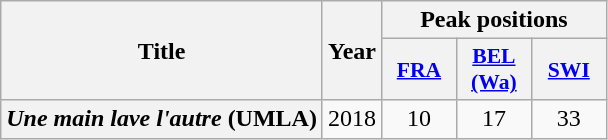<table class="wikitable plainrowheaders" style="text-align:center">
<tr>
<th scope="col" rowspan="2">Title</th>
<th scope="col" rowspan="2">Year</th>
<th scope="col" colspan="3">Peak positions</th>
</tr>
<tr>
<th scope="col" style="width:3em;font-size:90%;"><a href='#'>FRA</a><br></th>
<th scope="col" style="width:3em;font-size:90%;"><a href='#'>BEL <br>(Wa)</a><br></th>
<th scope="col" style="width:3em;font-size:90%;"><a href='#'>SWI</a><br></th>
</tr>
<tr>
<th scope="row"><em>Une main lave l'autre</em> (UMLA)</th>
<td>2018</td>
<td>10</td>
<td>17</td>
<td>33</td>
</tr>
</table>
